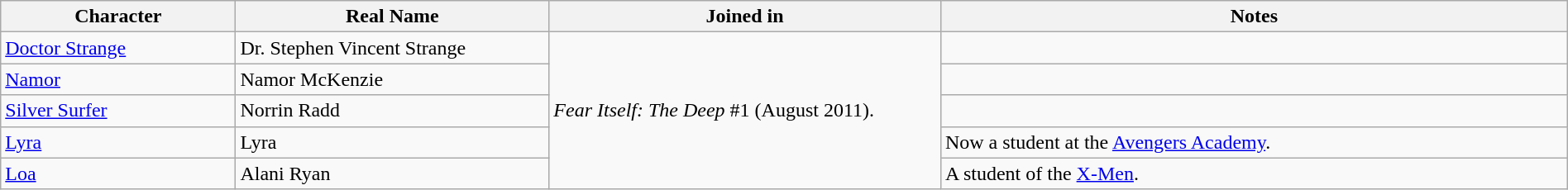<table class="wikitable" style="width:100%;">
<tr>
<th width=15%>Character</th>
<th width=20%>Real Name</th>
<th width=25%>Joined in</th>
<th width=40%>Notes</th>
</tr>
<tr>
<td><a href='#'>Doctor Strange</a></td>
<td>Dr. Stephen Vincent Strange</td>
<td rowspan="5"><em>Fear Itself: The Deep</em> #1 (August 2011).</td>
<td></td>
</tr>
<tr>
<td><a href='#'>Namor</a></td>
<td>Namor McKenzie</td>
<td></td>
</tr>
<tr>
<td><a href='#'>Silver Surfer</a></td>
<td>Norrin Radd</td>
<td></td>
</tr>
<tr>
<td><a href='#'>Lyra</a></td>
<td>Lyra</td>
<td>Now a student at the <a href='#'>Avengers Academy</a>.</td>
</tr>
<tr>
<td><a href='#'>Loa</a></td>
<td>Alani Ryan</td>
<td>A student of the <a href='#'>X-Men</a>.</td>
</tr>
</table>
